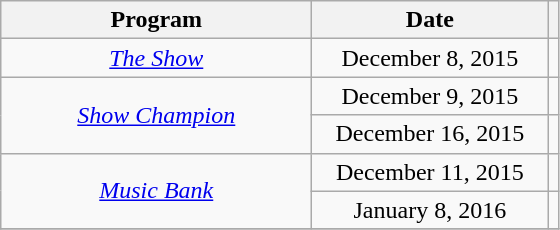<table class="wikitable" style="text-align:center">
<tr>
<th width="200">Program</th>
<th width="150">Date</th>
<th></th>
</tr>
<tr>
<td><em><a href='#'>The Show</a></em></td>
<td>December 8, 2015</td>
<td></td>
</tr>
<tr>
<td rowspan="2"><em><a href='#'>Show Champion</a></em></td>
<td>December 9, 2015</td>
<td></td>
</tr>
<tr>
<td>December 16, 2015</td>
<td></td>
</tr>
<tr>
<td rowspan="2"><em><a href='#'>Music Bank</a></em></td>
<td>December 11, 2015</td>
<td></td>
</tr>
<tr>
<td>January 8, 2016</td>
<td></td>
</tr>
<tr>
</tr>
</table>
